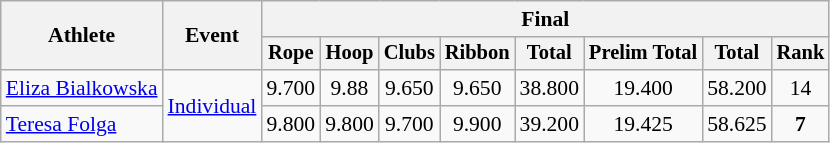<table class=wikitable style="font-size:90%">
<tr>
<th rowspan="2">Athlete</th>
<th rowspan="2">Event</th>
<th colspan=8>Final</th>
</tr>
<tr style="font-size:95%">
<th>Rope</th>
<th>Hoop</th>
<th>Clubs</th>
<th>Ribbon</th>
<th>Total</th>
<th>Prelim Total</th>
<th>Total</th>
<th>Rank</th>
</tr>
<tr align=center>
<td align=left><a href='#'>Eliza Bialkowska</a></td>
<td align=left rowspan=2><a href='#'>Individual</a></td>
<td>9.700</td>
<td>9.88</td>
<td>9.650</td>
<td>9.650</td>
<td>38.800</td>
<td>19.400</td>
<td>58.200</td>
<td>14</td>
</tr>
<tr align=center>
<td align=left><a href='#'>Teresa Folga</a></td>
<td>9.800</td>
<td>9.800</td>
<td>9.700</td>
<td>9.900</td>
<td>39.200</td>
<td>19.425</td>
<td>58.625</td>
<td><strong>7</strong></td>
</tr>
</table>
